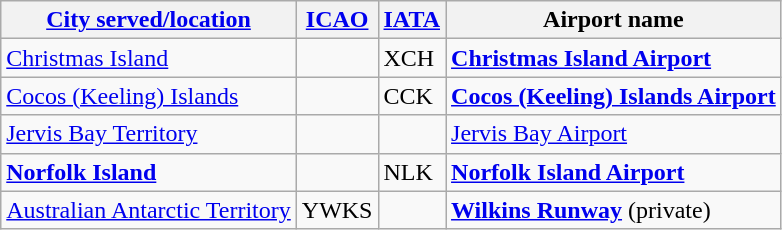<table class="wikitable sortable">
<tr>
<th><a href='#'>City served/location</a></th>
<th><a href='#'>ICAO</a></th>
<th><a href='#'>IATA</a></th>
<th>Airport name</th>
</tr>
<tr>
<td><a href='#'>Christmas Island</a></td>
<td></td>
<td>XCH</td>
<td><strong><a href='#'>Christmas Island Airport</a></strong></td>
</tr>
<tr>
<td><a href='#'>Cocos (Keeling) Islands</a></td>
<td></td>
<td>CCK</td>
<td><strong><a href='#'>Cocos (Keeling) Islands Airport</a></strong></td>
</tr>
<tr>
<td><a href='#'>Jervis Bay Territory</a></td>
<td></td>
<td></td>
<td><a href='#'>Jervis Bay Airport</a></td>
</tr>
<tr>
<td><strong><a href='#'>Norfolk Island</a></strong></td>
<td></td>
<td>NLK</td>
<td><strong><a href='#'>Norfolk Island Airport</a></strong></td>
</tr>
<tr>
<td><a href='#'>Australian Antarctic Territory</a></td>
<td>YWKS </td>
<td></td>
<td><strong><a href='#'>Wilkins Runway</a></strong> (private)</td>
</tr>
</table>
